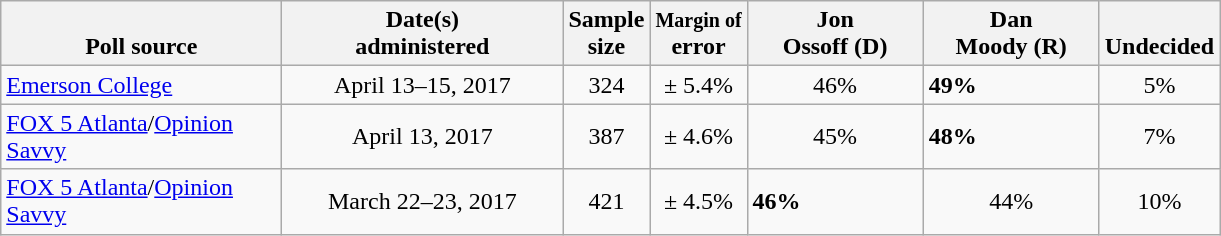<table class="wikitable">
<tr valign= bottom>
<th style="width:180px;">Poll source</th>
<th style="width:180px;">Date(s)<br>administered</th>
<th class=small>Sample<br>size</th>
<th class=small><small>Margin of</small><br>error</th>
<th style="width:110px;">Jon<br>Ossoff (D)</th>
<th style="width:110px;">Dan<br>Moody (R)</th>
<th>Undecided</th>
</tr>
<tr>
<td><a href='#'>Emerson College</a></td>
<td align=center>April 13–15, 2017</td>
<td align=center>324</td>
<td align=center>± 5.4%</td>
<td align=center>46%</td>
<td><strong>49%</strong></td>
<td align=center>5%</td>
</tr>
<tr>
<td><a href='#'>FOX 5 Atlanta</a>/<a href='#'>Opinion Savvy</a></td>
<td align=center>April 13, 2017</td>
<td align=center>387</td>
<td align=center>± 4.6%</td>
<td align=center>45%</td>
<td><strong>48%</strong></td>
<td align=center>7%</td>
</tr>
<tr>
<td><a href='#'>FOX 5 Atlanta</a>/<a href='#'>Opinion Savvy</a></td>
<td align=center>March 22–23, 2017</td>
<td align=center>421</td>
<td align=center>± 4.5%</td>
<td><strong>46%</strong></td>
<td align=center>44%</td>
<td align=center>10%</td>
</tr>
</table>
